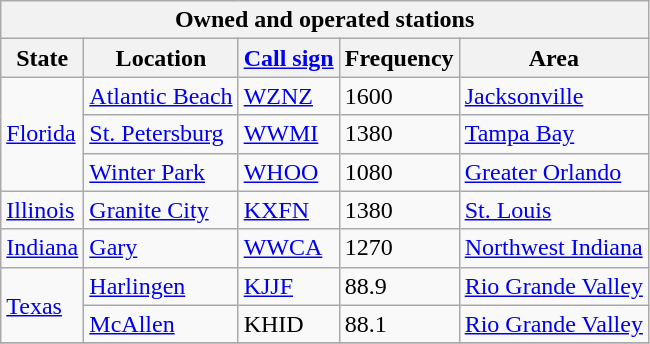<table class="wikitable">
<tr>
<th colspan="5">Owned and operated stations</th>
</tr>
<tr>
<th>State</th>
<th>Location</th>
<th><a href='#'>Call sign</a></th>
<th>Frequency</th>
<th>Area</th>
</tr>
<tr>
<td rowspan="3"><a href='#'>Florida</a></td>
<td><a href='#'>Atlantic Beach</a></td>
<td><a href='#'>WZNZ</a></td>
<td>1600</td>
<td><a href='#'>Jacksonville</a></td>
</tr>
<tr>
<td><a href='#'>St. Petersburg</a></td>
<td><a href='#'>WWMI</a></td>
<td>1380</td>
<td><a href='#'>Tampa Bay</a></td>
</tr>
<tr>
<td><a href='#'>Winter Park</a></td>
<td><a href='#'>WHOO</a></td>
<td>1080</td>
<td><a href='#'>Greater Orlando</a></td>
</tr>
<tr>
<td rowspan="1"><a href='#'>Illinois</a></td>
<td><a href='#'>Granite City</a></td>
<td><a href='#'>KXFN</a></td>
<td>1380</td>
<td><a href='#'>St. Louis</a></td>
</tr>
<tr>
<td rowspan="1"><a href='#'>Indiana</a></td>
<td><a href='#'>Gary</a></td>
<td><a href='#'>WWCA</a></td>
<td>1270</td>
<td><a href='#'>Northwest Indiana</a></td>
</tr>
<tr>
<td rowspan="2"><a href='#'>Texas</a></td>
<td><a href='#'>Harlingen</a></td>
<td><a href='#'>KJJF</a></td>
<td>88.9</td>
<td><a href='#'>Rio Grande Valley</a></td>
</tr>
<tr>
<td><a href='#'>McAllen</a></td>
<td>KHID</td>
<td>88.1</td>
<td><a href='#'>Rio Grande Valley</a></td>
</tr>
<tr>
</tr>
</table>
